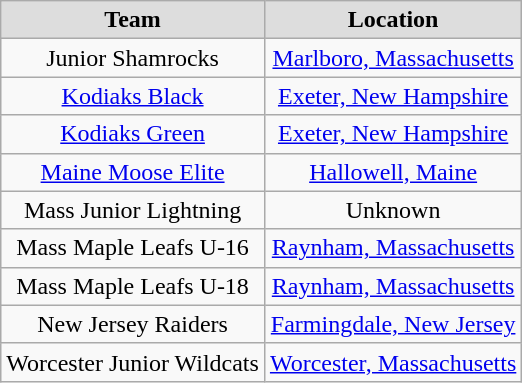<table class="wikitable">
<tr align="center"  bgcolor="#dddddd">
<td><strong>Team</strong></td>
<td><strong>Location</strong></td>
</tr>
<tr align="center">
<td>Junior Shamrocks</td>
<td><a href='#'>Marlboro, Massachusetts</a></td>
</tr>
<tr align="center">
<td><a href='#'>Kodiaks Black</a></td>
<td><a href='#'>Exeter, New Hampshire</a></td>
</tr>
<tr align="center">
<td><a href='#'>Kodiaks Green</a></td>
<td><a href='#'>Exeter, New Hampshire</a></td>
</tr>
<tr align="center">
<td><a href='#'>Maine Moose Elite</a></td>
<td><a href='#'>Hallowell, Maine</a></td>
</tr>
<tr align="center">
<td>Mass Junior Lightning</td>
<td>Unknown</td>
</tr>
<tr align="center">
<td>Mass Maple Leafs U-16</td>
<td><a href='#'>Raynham, Massachusetts</a></td>
</tr>
<tr align="center">
<td>Mass Maple Leafs U-18</td>
<td><a href='#'>Raynham, Massachusetts</a></td>
</tr>
<tr align="center">
<td>New Jersey Raiders</td>
<td><a href='#'>Farmingdale, New Jersey</a></td>
</tr>
<tr align="center">
<td>Worcester Junior Wildcats</td>
<td><a href='#'>Worcester, Massachusetts</a></td>
</tr>
</table>
